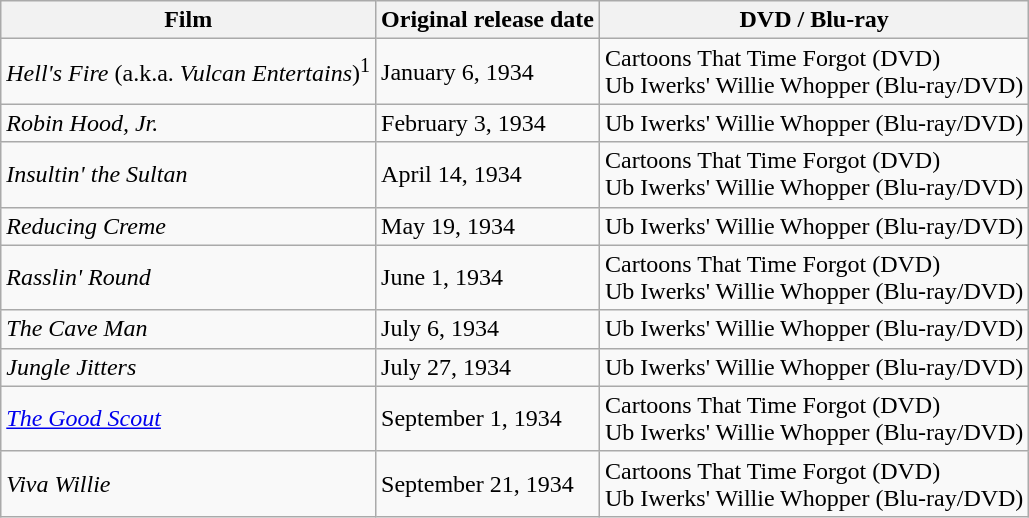<table class="wikitable">
<tr>
<th>Film</th>
<th>Original release date</th>
<th>DVD / Blu-ray</th>
</tr>
<tr>
<td><em>Hell's Fire</em> (a.k.a. <em>Vulcan Entertains</em>)<sup>1</sup></td>
<td>January 6, 1934</td>
<td>Cartoons That Time Forgot (DVD)<br>Ub Iwerks' Willie Whopper (Blu-ray/DVD)</td>
</tr>
<tr>
<td><em>Robin Hood, Jr.</em></td>
<td>February 3, 1934</td>
<td>Ub Iwerks' Willie Whopper (Blu-ray/DVD)</td>
</tr>
<tr>
<td><em>Insultin' the Sultan</em></td>
<td>April 14, 1934</td>
<td>Cartoons That Time Forgot (DVD)<br>Ub Iwerks' Willie Whopper (Blu-ray/DVD)</td>
</tr>
<tr>
<td><em>Reducing Creme</em></td>
<td>May 19, 1934</td>
<td>Ub Iwerks' Willie Whopper (Blu-ray/DVD)</td>
</tr>
<tr>
<td><em>Rasslin' Round</em></td>
<td>June 1, 1934</td>
<td>Cartoons That Time Forgot (DVD)<br>Ub Iwerks' Willie Whopper (Blu-ray/DVD)</td>
</tr>
<tr>
<td><em>The Cave Man</em></td>
<td>July 6, 1934</td>
<td>Ub Iwerks' Willie Whopper (Blu-ray/DVD)</td>
</tr>
<tr>
<td><em>Jungle Jitters</em></td>
<td>July 27, 1934</td>
<td>Ub Iwerks' Willie Whopper (Blu-ray/DVD)</td>
</tr>
<tr>
<td><em><a href='#'>The Good Scout</a></em></td>
<td>September 1, 1934</td>
<td>Cartoons That Time Forgot (DVD)<br>Ub Iwerks' Willie Whopper (Blu-ray/DVD)</td>
</tr>
<tr>
<td><em>Viva Willie</em></td>
<td>September 21, 1934</td>
<td>Cartoons That Time Forgot (DVD)<br>Ub Iwerks' Willie Whopper (Blu-ray/DVD)</td>
</tr>
</table>
